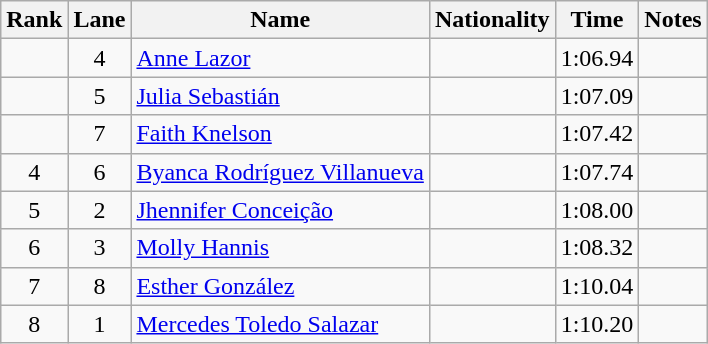<table class="wikitable sortable" style="text-align:center">
<tr>
<th>Rank</th>
<th>Lane</th>
<th>Name</th>
<th>Nationality</th>
<th>Time</th>
<th>Notes</th>
</tr>
<tr>
<td></td>
<td>4</td>
<td align=left><a href='#'>Anne Lazor</a></td>
<td align=left></td>
<td>1:06.94</td>
<td></td>
</tr>
<tr>
<td></td>
<td>5</td>
<td align=left><a href='#'>Julia Sebastián</a></td>
<td align=left></td>
<td>1:07.09</td>
<td></td>
</tr>
<tr>
<td></td>
<td>7</td>
<td align=left><a href='#'>Faith Knelson</a></td>
<td align=left></td>
<td>1:07.42</td>
<td></td>
</tr>
<tr>
<td>4</td>
<td>6</td>
<td align=left><a href='#'>Byanca Rodríguez Villanueva</a></td>
<td align=left></td>
<td>1:07.74</td>
<td></td>
</tr>
<tr>
<td>5</td>
<td>2</td>
<td align=left><a href='#'>Jhennifer Conceição</a></td>
<td align=left></td>
<td>1:08.00</td>
<td></td>
</tr>
<tr>
<td>6</td>
<td>3</td>
<td align=left><a href='#'>Molly Hannis</a></td>
<td align=left></td>
<td>1:08.32</td>
<td></td>
</tr>
<tr>
<td>7</td>
<td>8</td>
<td align=left><a href='#'>Esther González</a></td>
<td align=left></td>
<td>1:10.04</td>
<td></td>
</tr>
<tr>
<td>8</td>
<td>1</td>
<td align=left><a href='#'>Mercedes Toledo Salazar</a></td>
<td align=left></td>
<td>1:10.20</td>
<td></td>
</tr>
</table>
